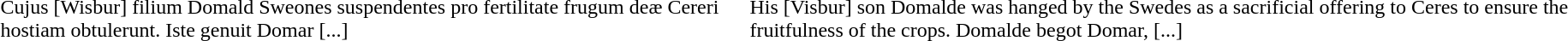<table>
<tr>
<td><br>Cujus [Wisbur] filium Domald Sweones suspendentes pro fertilitate frugum deæ Cereri hostiam obtulerunt. Iste genuit Domar [...]</td>
<td><br>His [Visbur] son Domalde was hanged by the Swedes as a sacrificial offering to Ceres to ensure the fruitfulness of the crops. Domalde begot Domar, [...]</td>
<td></td>
</tr>
</table>
